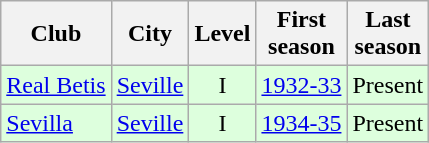<table class="wikitable sortable" style="text-align: center;">
<tr>
<th>Club</th>
<th>City</th>
<th>Level</th>
<th>First<br>season</th>
<th>Last<br>season</th>
</tr>
<tr style="background:#DDFFDD">
<td align="left"><a href='#'>Real Betis</a></td>
<td><a href='#'>Seville</a></td>
<td>I</td>
<td><a href='#'>1932-33</a></td>
<td>Present</td>
</tr>
<tr style="background:#DDFFDD">
<td align="left"><a href='#'>Sevilla</a></td>
<td><a href='#'>Seville</a></td>
<td>I</td>
<td><a href='#'>1934-35</a></td>
<td>Present</td>
</tr>
</table>
